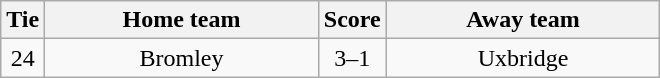<table class="wikitable" style="text-align:center;">
<tr>
<th width=20>Tie</th>
<th width=175>Home team</th>
<th width=20>Score</th>
<th width=175>Away team</th>
</tr>
<tr>
<td>24</td>
<td>Bromley</td>
<td>3–1</td>
<td>Uxbridge</td>
</tr>
</table>
